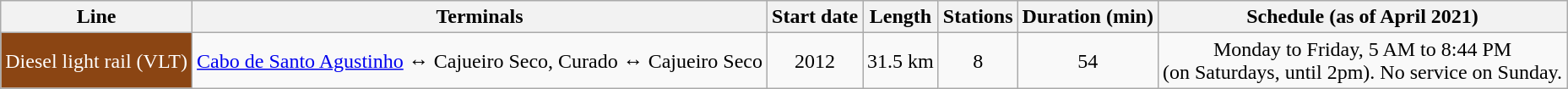<table class="wikitable" border="1">
<tr>
<th align="center">Line</th>
<th align="center">Terminals</th>
<th align="center">Start date</th>
<th align="center">Length</th>
<th align="center">Stations</th>
<th align="center">Duration (min)</th>
<th align="center">Schedule (as of April 2021)</th>
</tr>
<tr>
<td bgcolor="8B4513" align="center" style="color:white">Diesel light rail (VLT)</td>
<td align="center"><a href='#'>Cabo de Santo Agustinho</a> ↔ Cajueiro Seco,  Curado ↔ Cajueiro Seco</td>
<td align="center">2012</td>
<td align="center">31.5 km</td>
<td align="center">8</td>
<td align="center">54</td>
<td align="center">Monday to Friday, 5 AM to 8:44 PM<br>(on Saturdays, until 2pm). No service on Sunday.</td>
</tr>
</table>
